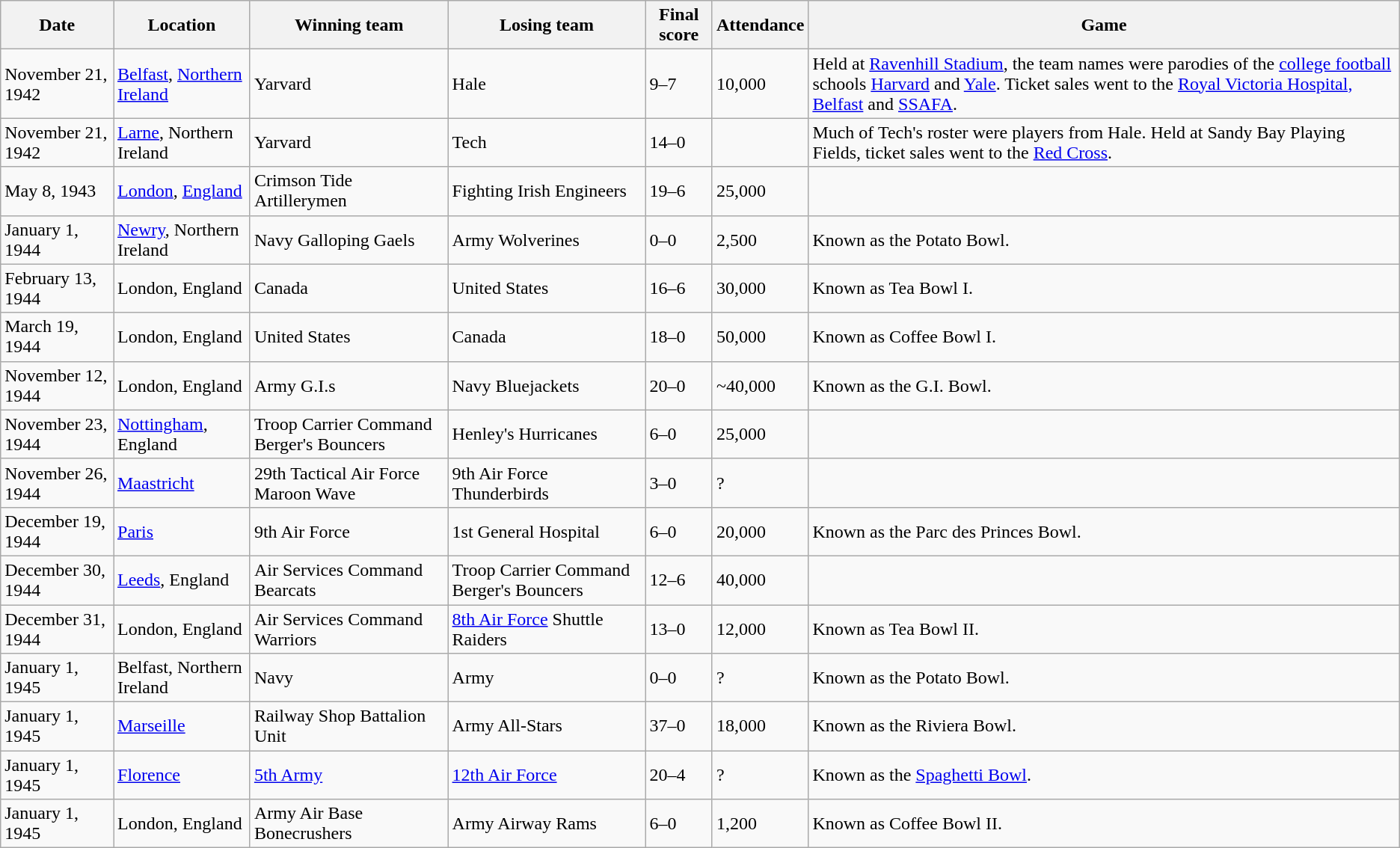<table class="wikitable">
<tr>
<th>Date</th>
<th>Location</th>
<th>Winning team</th>
<th>Losing team</th>
<th>Final score</th>
<th>Attendance</th>
<th>Game</th>
</tr>
<tr>
<td>November 21, 1942</td>
<td> <a href='#'>Belfast</a>, <a href='#'>Northern Ireland</a></td>
<td>Yarvard</td>
<td>Hale</td>
<td>9–7</td>
<td>10,000</td>
<td>Held at <a href='#'>Ravenhill Stadium</a>, the team names were parodies of the <a href='#'>college football</a> schools <a href='#'>Harvard</a> and <a href='#'>Yale</a>. Ticket sales went to the <a href='#'>Royal Victoria Hospital, Belfast</a> and <a href='#'>SSAFA</a>.</td>
</tr>
<tr>
<td>November 21, 1942</td>
<td> <a href='#'>Larne</a>, Northern Ireland</td>
<td>Yarvard</td>
<td>Tech</td>
<td>14–0</td>
<td></td>
<td>Much of Tech's roster were players from Hale. Held at Sandy Bay Playing Fields, ticket sales went to the <a href='#'>Red Cross</a>.</td>
</tr>
<tr>
<td>May 8, 1943</td>
<td> <a href='#'>London</a>, <a href='#'>England</a></td>
<td>Crimson Tide Artillerymen</td>
<td>Fighting Irish Engineers</td>
<td>19–6</td>
<td>25,000</td>
<td></td>
</tr>
<tr>
<td>January 1, 1944</td>
<td> <a href='#'>Newry</a>, Northern Ireland</td>
<td>Navy Galloping Gaels</td>
<td>Army Wolverines</td>
<td>0–0</td>
<td>2,500</td>
<td>Known as the Potato Bowl.</td>
</tr>
<tr>
<td>February 13, 1944</td>
<td> London, England</td>
<td>Canada</td>
<td>United States</td>
<td>16–6</td>
<td>30,000</td>
<td>Known as Tea Bowl I.</td>
</tr>
<tr>
<td>March 19, 1944</td>
<td> London, England</td>
<td>United States</td>
<td>Canada</td>
<td>18–0</td>
<td>50,000</td>
<td>Known as Coffee Bowl I.</td>
</tr>
<tr>
<td>November 12, 1944</td>
<td> London, England</td>
<td>Army G.I.s</td>
<td>Navy Bluejackets</td>
<td>20–0</td>
<td>~40,000</td>
<td>Known as the G.I. Bowl.</td>
</tr>
<tr>
<td>November 23, 1944</td>
<td> <a href='#'>Nottingham</a>, England</td>
<td>Troop Carrier Command Berger's Bouncers</td>
<td>Henley's Hurricanes</td>
<td>6–0</td>
<td>25,000</td>
<td></td>
</tr>
<tr>
<td>November 26, 1944</td>
<td> <a href='#'>Maastricht</a></td>
<td>29th Tactical Air Force Maroon Wave</td>
<td>9th Air Force Thunderbirds</td>
<td>3–0</td>
<td>?</td>
<td></td>
</tr>
<tr>
<td>December 19, 1944</td>
<td> <a href='#'>Paris</a></td>
<td>9th Air Force</td>
<td>1st General Hospital</td>
<td>6–0</td>
<td>20,000</td>
<td>Known as the Parc des Princes Bowl.</td>
</tr>
<tr>
<td>December 30, 1944</td>
<td> <a href='#'>Leeds</a>, England</td>
<td>Air Services Command Bearcats</td>
<td>Troop Carrier Command Berger's Bouncers</td>
<td>12–6</td>
<td>40,000</td>
<td></td>
</tr>
<tr>
<td>December 31, 1944</td>
<td> London, England</td>
<td>Air Services Command Warriors</td>
<td><a href='#'>8th Air Force</a> Shuttle Raiders</td>
<td>13–0</td>
<td>12,000</td>
<td>Known as Tea Bowl II.</td>
</tr>
<tr>
<td>January 1, 1945</td>
<td> Belfast, Northern Ireland</td>
<td>Navy</td>
<td>Army</td>
<td>0–0</td>
<td>?</td>
<td>Known as the Potato Bowl.</td>
</tr>
<tr>
<td>January 1, 1945</td>
<td> <a href='#'>Marseille</a></td>
<td>Railway Shop Battalion Unit</td>
<td>Army All-Stars</td>
<td>37–0</td>
<td>18,000</td>
<td>Known as the Riviera Bowl.</td>
</tr>
<tr>
<td>January 1, 1945</td>
<td> <a href='#'>Florence</a></td>
<td><a href='#'>5th Army</a></td>
<td><a href='#'>12th Air Force</a></td>
<td>20–4</td>
<td>?</td>
<td>Known as the <a href='#'>Spaghetti Bowl</a>.</td>
</tr>
<tr>
<td>January 1, 1945</td>
<td> London, England</td>
<td>Army Air Base Bonecrushers</td>
<td>Army Airway Rams</td>
<td>6–0</td>
<td>1,200</td>
<td>Known as Coffee Bowl II.</td>
</tr>
</table>
